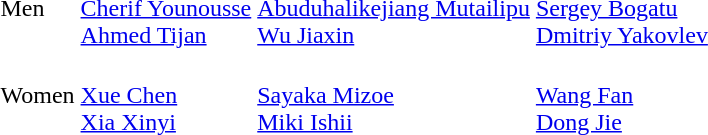<table>
<tr>
<td>Men<br></td>
<td><br><a href='#'>Cherif Younousse</a><br><a href='#'>Ahmed Tijan</a></td>
<td><br><a href='#'>Abuduhalikejiang Mutailipu</a><br><a href='#'>Wu Jiaxin</a></td>
<td><br><a href='#'>Sergey Bogatu</a><br><a href='#'>Dmitriy Yakovlev</a></td>
</tr>
<tr>
<td>Women<br></td>
<td><br><a href='#'>Xue Chen</a><br><a href='#'>Xia Xinyi</a></td>
<td><br><a href='#'>Sayaka Mizoe</a><br><a href='#'>Miki Ishii</a></td>
<td><br><a href='#'>Wang Fan</a><br><a href='#'>Dong Jie</a></td>
</tr>
</table>
